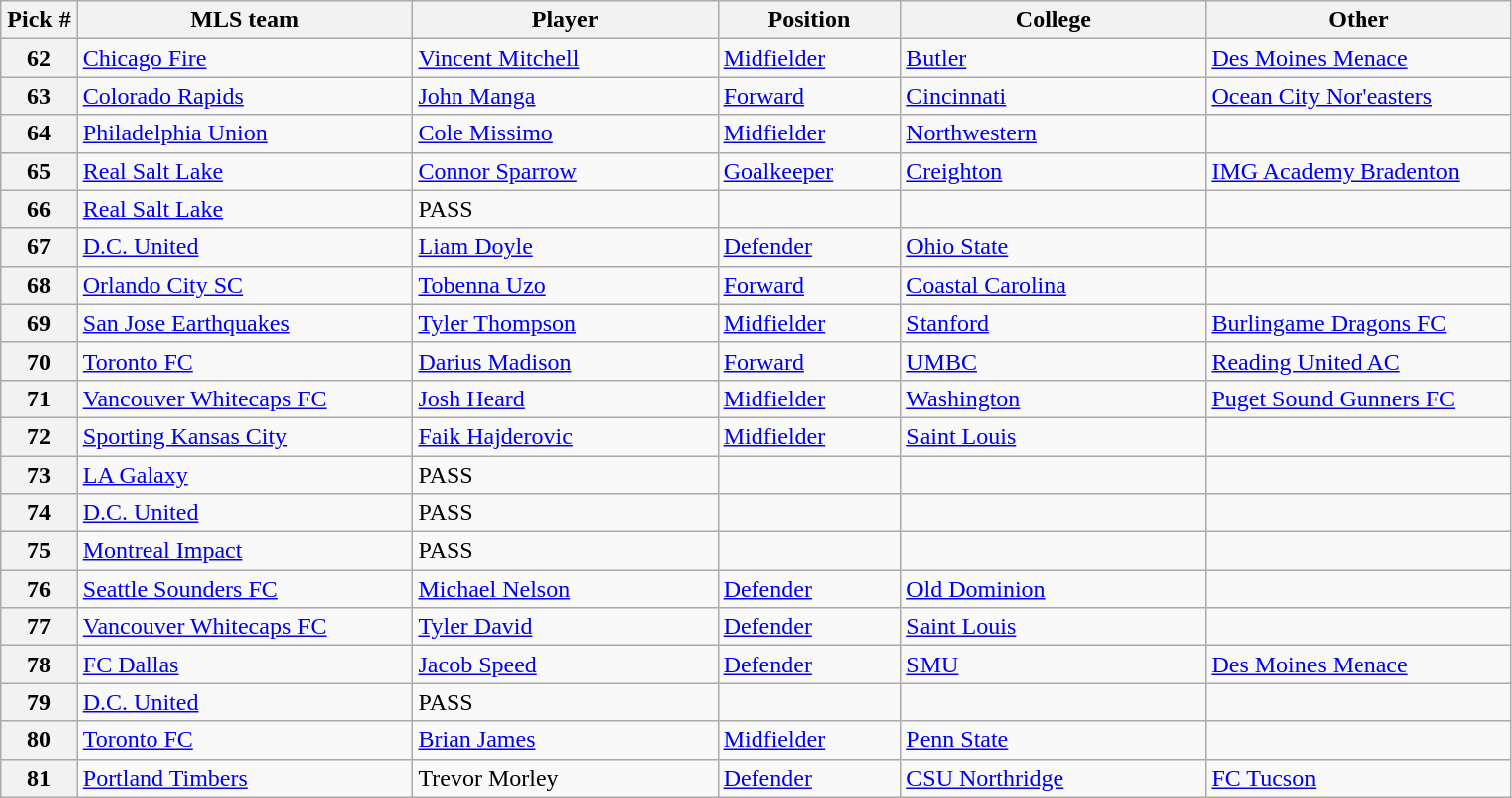<table class="wikitable sortable" style="width:80%">
<tr>
<th width=5%>Pick #</th>
<th width=22%>MLS team</th>
<th width=20%>Player</th>
<th width=12%>Position</th>
<th width=20%>College</th>
<th width=20%>Other</th>
</tr>
<tr>
<th>62</th>
<td><a href='#'>Chicago Fire</a></td>
<td> <a href='#'>Vincent Mitchell</a></td>
<td><a href='#'>Midfielder</a></td>
<td><a href='#'>Butler</a></td>
<td><a href='#'>Des Moines Menace</a></td>
</tr>
<tr>
<th>63</th>
<td><a href='#'>Colorado Rapids</a></td>
<td> <a href='#'>John Manga</a></td>
<td><a href='#'>Forward</a></td>
<td><a href='#'>Cincinnati</a></td>
<td><a href='#'>Ocean City Nor'easters</a></td>
</tr>
<tr>
<th>64</th>
<td><a href='#'>Philadelphia Union</a></td>
<td> <a href='#'>Cole Missimo</a></td>
<td><a href='#'>Midfielder</a></td>
<td><a href='#'>Northwestern</a></td>
<td></td>
</tr>
<tr>
<th>65</th>
<td><a href='#'>Real Salt Lake</a></td>
<td> <a href='#'>Connor Sparrow</a></td>
<td><a href='#'>Goalkeeper</a></td>
<td><a href='#'>Creighton</a></td>
<td><a href='#'>IMG Academy Bradenton</a></td>
</tr>
<tr>
<th>66</th>
<td><a href='#'>Real Salt Lake</a></td>
<td>PASS</td>
<td></td>
<td></td>
<td></td>
</tr>
<tr>
<th>67</th>
<td><a href='#'>D.C. United</a></td>
<td> <a href='#'>Liam Doyle</a></td>
<td><a href='#'>Defender</a></td>
<td><a href='#'>Ohio State</a></td>
<td></td>
</tr>
<tr>
<th>68</th>
<td><a href='#'>Orlando City SC</a></td>
<td> <a href='#'>Tobenna Uzo</a></td>
<td><a href='#'>Forward</a></td>
<td><a href='#'>Coastal Carolina</a></td>
<td></td>
</tr>
<tr>
<th>69</th>
<td><a href='#'>San Jose Earthquakes</a></td>
<td> <a href='#'>Tyler Thompson</a></td>
<td><a href='#'>Midfielder</a></td>
<td><a href='#'>Stanford</a></td>
<td><a href='#'>Burlingame Dragons FC</a></td>
</tr>
<tr>
<th>70</th>
<td><a href='#'>Toronto FC</a></td>
<td> <a href='#'>Darius Madison</a></td>
<td><a href='#'>Forward</a></td>
<td><a href='#'>UMBC</a></td>
<td><a href='#'>Reading United AC</a></td>
</tr>
<tr>
<th>71</th>
<td><a href='#'>Vancouver Whitecaps FC</a></td>
<td> <a href='#'>Josh Heard</a></td>
<td><a href='#'>Midfielder</a></td>
<td><a href='#'>Washington</a></td>
<td><a href='#'>Puget Sound Gunners FC</a></td>
</tr>
<tr>
<th>72</th>
<td><a href='#'>Sporting Kansas City</a></td>
<td> <a href='#'>Faik Hajderovic</a></td>
<td><a href='#'>Midfielder</a></td>
<td><a href='#'>Saint Louis</a></td>
<td></td>
</tr>
<tr>
<th>73</th>
<td><a href='#'>LA Galaxy</a></td>
<td>PASS</td>
<td></td>
<td></td>
<td></td>
</tr>
<tr>
<th>74</th>
<td><a href='#'>D.C. United</a></td>
<td>PASS</td>
<td></td>
<td></td>
<td></td>
</tr>
<tr>
<th>75</th>
<td><a href='#'>Montreal Impact</a></td>
<td>PASS</td>
<td></td>
<td></td>
<td></td>
</tr>
<tr>
<th>76</th>
<td><a href='#'>Seattle Sounders FC</a></td>
<td> <a href='#'>Michael Nelson</a></td>
<td><a href='#'>Defender</a></td>
<td><a href='#'>Old Dominion</a></td>
<td></td>
</tr>
<tr>
<th>77</th>
<td><a href='#'>Vancouver Whitecaps FC</a></td>
<td> <a href='#'>Tyler David</a></td>
<td><a href='#'>Defender</a></td>
<td><a href='#'>Saint Louis</a></td>
<td></td>
</tr>
<tr>
<th>78</th>
<td><a href='#'>FC Dallas</a></td>
<td> <a href='#'>Jacob Speed</a></td>
<td><a href='#'>Defender</a></td>
<td><a href='#'>SMU</a></td>
<td><a href='#'>Des Moines Menace</a></td>
</tr>
<tr>
<th>79</th>
<td><a href='#'>D.C. United</a></td>
<td>PASS</td>
<td></td>
<td></td>
<td></td>
</tr>
<tr>
<th>80</th>
<td><a href='#'>Toronto FC</a></td>
<td> <a href='#'>Brian James</a></td>
<td><a href='#'>Midfielder</a></td>
<td><a href='#'>Penn State</a></td>
<td></td>
</tr>
<tr>
<th>81</th>
<td><a href='#'>Portland Timbers</a></td>
<td> Trevor Morley</td>
<td><a href='#'>Defender</a></td>
<td><a href='#'>CSU Northridge</a></td>
<td><a href='#'>FC Tucson</a></td>
</tr>
</table>
